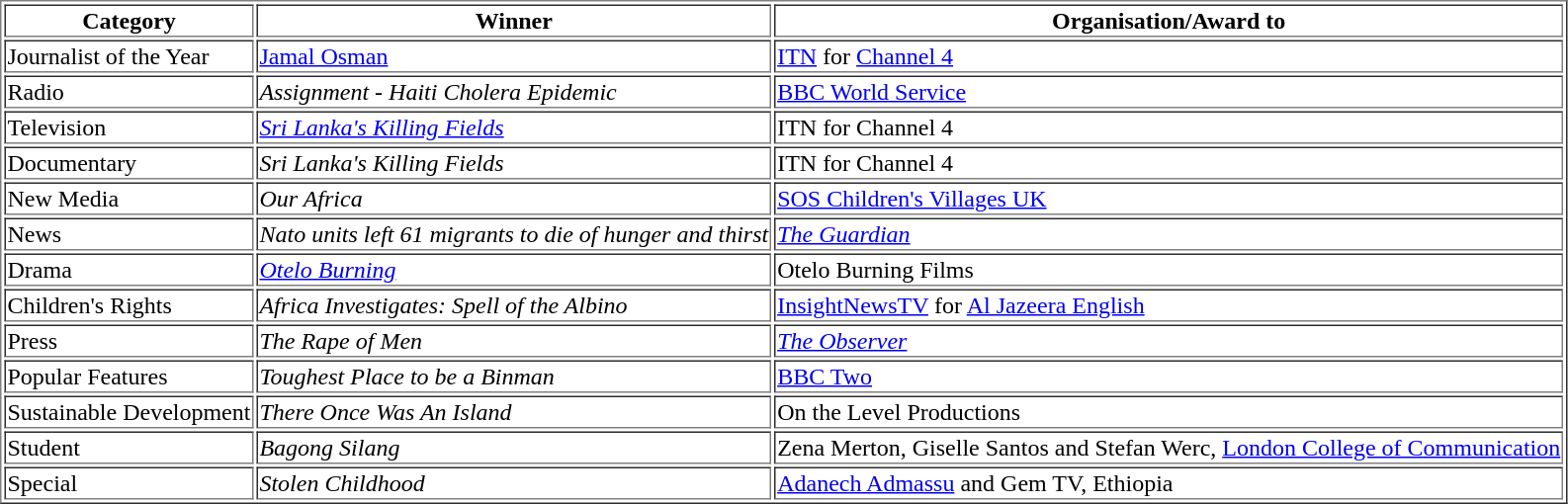<table border=1>
<tr>
<th>Category</th>
<th>Winner</th>
<th>Organisation/Award to</th>
</tr>
<tr>
<td>Journalist of the Year</td>
<td><a href='#'>Jamal Osman</a></td>
<td><a href='#'>ITN</a> for <a href='#'>Channel 4</a></td>
</tr>
<tr>
<td>Radio</td>
<td><em>Assignment - Haiti Cholera Epidemic</em></td>
<td><a href='#'>BBC World Service</a></td>
</tr>
<tr>
<td>Television</td>
<td><em><a href='#'>Sri Lanka's Killing Fields</a></em></td>
<td>ITN for Channel 4</td>
</tr>
<tr>
<td>Documentary</td>
<td><em>Sri Lanka's Killing Fields</em></td>
<td>ITN for Channel 4</td>
</tr>
<tr>
<td>New Media</td>
<td><em>Our Africa</em></td>
<td><a href='#'>SOS Children's Villages UK</a></td>
</tr>
<tr>
<td>News</td>
<td><em>Nato units left 61 migrants to die of hunger and thirst</em></td>
<td><em><a href='#'>The Guardian</a></em></td>
</tr>
<tr>
<td>Drama</td>
<td><em><a href='#'>Otelo Burning</a></em></td>
<td>Otelo Burning Films</td>
</tr>
<tr>
<td>Children's Rights</td>
<td><em>Africa Investigates: Spell of the Albino</em></td>
<td><a href='#'>InsightNewsTV</a> for <a href='#'>Al Jazeera English</a></td>
</tr>
<tr>
<td>Press</td>
<td><em>The Rape of Men</em></td>
<td><em><a href='#'>The Observer</a></em></td>
</tr>
<tr>
<td>Popular Features</td>
<td><em>Toughest Place to be a Binman</em></td>
<td><a href='#'>BBC Two</a></td>
</tr>
<tr>
<td>Sustainable Development</td>
<td><em>There Once Was An Island</em></td>
<td>On the Level Productions</td>
</tr>
<tr>
<td>Student</td>
<td><em>Bagong Silang</em></td>
<td>Zena Merton, Giselle Santos and Stefan Werc, <a href='#'>London College of Communication</a></td>
</tr>
<tr>
<td>Special</td>
<td><em>Stolen Childhood</em></td>
<td><a href='#'>Adanech Admassu</a> and Gem TV, Ethiopia</td>
</tr>
</table>
